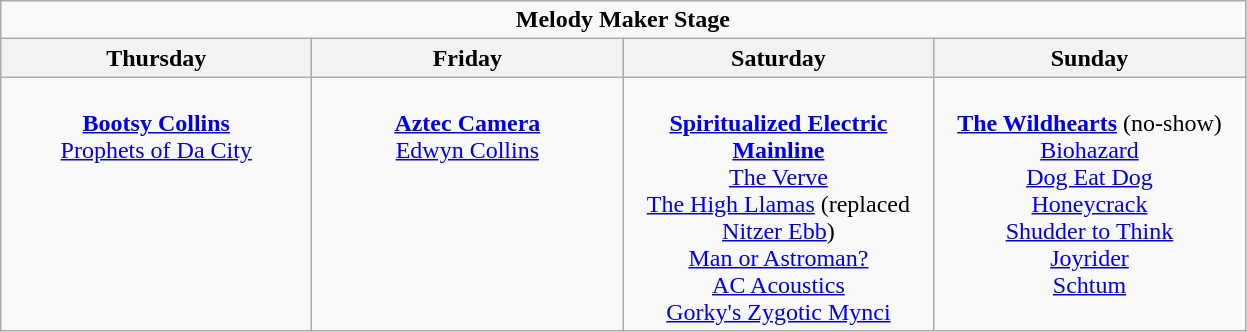<table class="wikitable">
<tr>
<td colspan="4" style="text-align:center;"><strong>Melody Maker Stage</strong></td>
</tr>
<tr>
<th>Thursday</th>
<th>Friday</th>
<th>Saturday</th>
<th>Sunday</th>
</tr>
<tr>
<td style="text-align:center; vertical-align:top; width:200px;"><br><strong><a href='#'>Bootsy Collins</a></strong><br>
<a href='#'>Prophets of Da City</a></td>
<td style="text-align:center; vertical-align:top; width:200px;"><br><strong><a href='#'>Aztec Camera</a></strong><br>
<a href='#'>Edwyn Collins</a></td>
<td style="text-align:center; vertical-align:top; width:200px;"><br><a href='#'><strong>Spiritualized Electric Mainline</strong></a><br>
<a href='#'>The Verve</a><br>
<a href='#'>The High Llamas</a> (replaced <a href='#'>Nitzer Ebb</a>)<br>
<a href='#'>Man or Astroman?</a><br>
<a href='#'>AC Acoustics</a><br>
<a href='#'>Gorky's Zygotic Mynci</a></td>
<td style="text-align:center; vertical-align:top; width:200px;"><br><strong><a href='#'>The Wildhearts</a></strong> (no-show)<br>
<a href='#'>Biohazard</a><br>
<a href='#'>Dog Eat Dog</a><br>
<a href='#'>Honeycrack</a><br>
<a href='#'>Shudder to Think</a><br>
<a href='#'>Joyrider</a><br>
<a href='#'>Schtum</a></td>
</tr>
</table>
